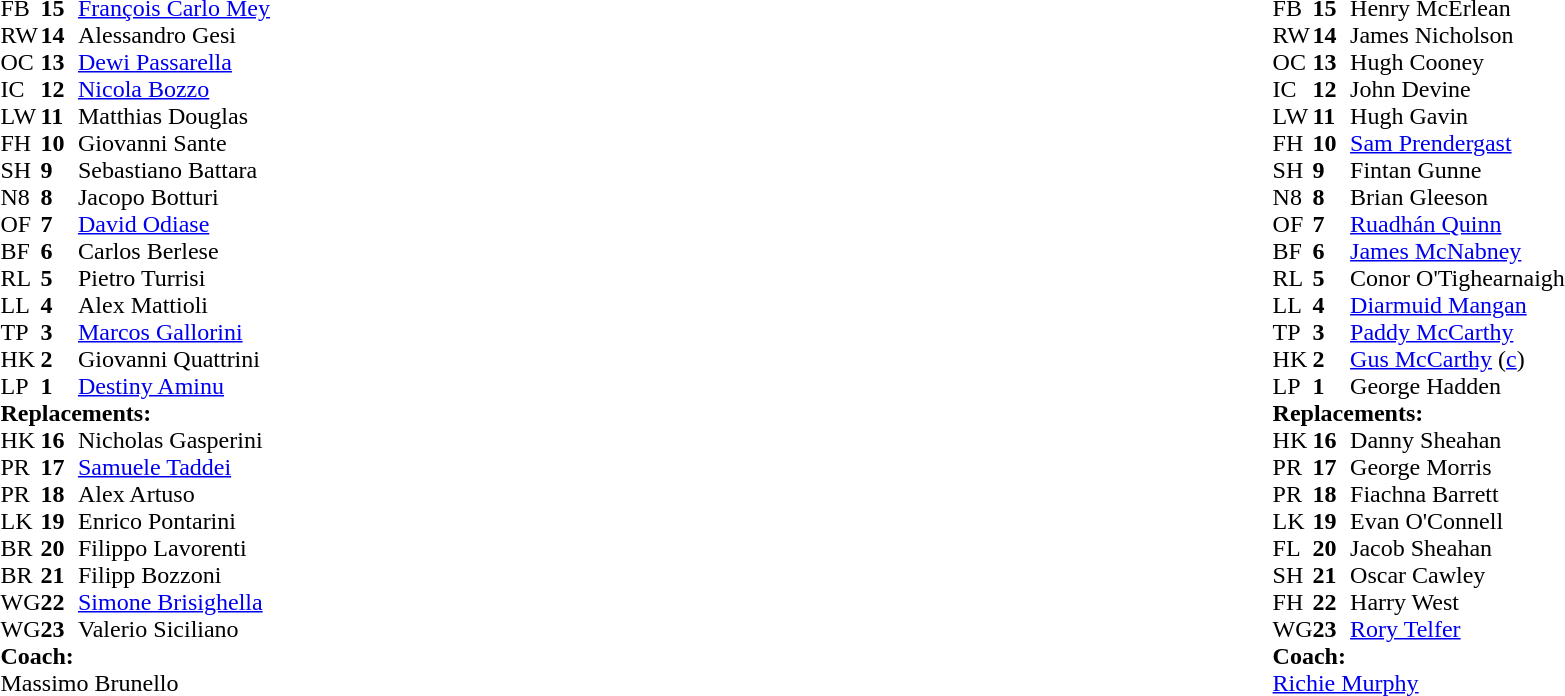<table style="width:100%">
<tr>
<td style="vertical-align:top; width:50%"><br><table cellspacing="0" cellpadding="0">
<tr>
<th width="25"></th>
<th width="25"></th>
</tr>
<tr>
<td>FB</td>
<td><strong>15</strong></td>
<td><a href='#'>François Carlo Mey</a></td>
</tr>
<tr>
<td>RW</td>
<td><strong>14</strong></td>
<td>Alessandro Gesi</td>
</tr>
<tr>
<td>OC</td>
<td><strong>13</strong></td>
<td><a href='#'>Dewi Passarella</a></td>
</tr>
<tr>
<td>IC</td>
<td><strong>12</strong></td>
<td><a href='#'>Nicola Bozzo</a></td>
</tr>
<tr>
<td>LW</td>
<td><strong>11</strong></td>
<td>Matthias Douglas</td>
<td></td>
<td></td>
</tr>
<tr>
<td>FH</td>
<td><strong>10</strong></td>
<td>Giovanni Sante</td>
<td></td>
<td></td>
</tr>
<tr>
<td>SH</td>
<td><strong>9</strong></td>
<td>Sebastiano Battara</td>
<td></td>
<td></td>
</tr>
<tr>
<td>N8</td>
<td><strong>8</strong></td>
<td>Jacopo Botturi</td>
</tr>
<tr>
<td>OF</td>
<td><strong>7</strong></td>
<td><a href='#'>David Odiase</a></td>
</tr>
<tr>
<td>BF</td>
<td><strong>6</strong></td>
<td>Carlos Berlese</td>
<td></td>
<td></td>
</tr>
<tr>
<td>RL</td>
<td><strong>5</strong></td>
<td>Pietro Turrisi</td>
<td></td>
<td></td>
</tr>
<tr>
<td>LL</td>
<td><strong>4</strong></td>
<td>Alex Mattioli</td>
</tr>
<tr>
<td>TP</td>
<td><strong>3</strong></td>
<td><a href='#'>Marcos Gallorini</a></td>
<td></td>
<td></td>
</tr>
<tr>
<td>HK</td>
<td><strong>2</strong></td>
<td>Giovanni Quattrini</td>
<td></td>
<td></td>
</tr>
<tr>
<td>LP</td>
<td><strong>1</strong></td>
<td><a href='#'>Destiny Aminu</a></td>
<td></td>
<td></td>
</tr>
<tr>
<td colspan="3"><strong>Replacements:</strong></td>
</tr>
<tr>
<td>HK</td>
<td><strong>16</strong></td>
<td>Nicholas Gasperini</td>
<td></td>
<td></td>
</tr>
<tr>
<td>PR</td>
<td><strong>17</strong></td>
<td><a href='#'>Samuele Taddei</a></td>
<td></td>
<td></td>
</tr>
<tr>
<td>PR</td>
<td><strong>18</strong></td>
<td>Alex Artuso</td>
<td></td>
<td></td>
</tr>
<tr>
<td>LK</td>
<td><strong>19</strong></td>
<td>Enrico Pontarini</td>
<td></td>
<td></td>
</tr>
<tr>
<td>BR</td>
<td><strong>20</strong></td>
<td>Filippo Lavorenti</td>
<td></td>
<td></td>
</tr>
<tr>
<td>BR</td>
<td><strong>21</strong></td>
<td>Filipp Bozzoni</td>
<td></td>
<td></td>
</tr>
<tr>
<td>WG</td>
<td><strong>22</strong></td>
<td><a href='#'>Simone Brisighella</a></td>
<td></td>
<td></td>
</tr>
<tr>
<td>WG</td>
<td><strong>23</strong></td>
<td>Valerio Siciliano</td>
<td></td>
</tr>
<tr>
<td colspan="3"><strong>Coach:</strong></td>
</tr>
<tr>
<td colspan="3">Massimo Brunello</td>
</tr>
</table>
</td>
<td style="vertical-align:top"></td>
<td style="vertical-align:top; width:50%"><br><table cellspacing="0" cellpadding="0" style="margin:auto">
<tr>
<th width="25"></th>
<th width="25"></th>
</tr>
<tr>
<td>FB</td>
<td><strong>15</strong></td>
<td>Henry McErlean</td>
</tr>
<tr>
<td>RW</td>
<td><strong>14</strong></td>
<td>James Nicholson</td>
</tr>
<tr>
<td>OC</td>
<td><strong>13</strong></td>
<td>Hugh Cooney</td>
<td></td>
<td></td>
</tr>
<tr>
<td>IC</td>
<td><strong>12</strong></td>
<td>John Devine</td>
<td></td>
<td></td>
</tr>
<tr>
<td>LW</td>
<td><strong>11</strong></td>
<td>Hugh Gavin</td>
</tr>
<tr>
<td>FH</td>
<td><strong>10</strong></td>
<td><a href='#'>Sam Prendergast</a></td>
</tr>
<tr>
<td>SH</td>
<td><strong>9</strong></td>
<td>Fintan Gunne</td>
<td></td>
<td></td>
</tr>
<tr>
<td>N8</td>
<td><strong>8</strong></td>
<td>Brian Gleeson</td>
<td></td>
<td></td>
</tr>
<tr>
<td>OF</td>
<td><strong>7</strong></td>
<td><a href='#'>Ruadhán Quinn</a></td>
<td></td>
<td></td>
</tr>
<tr>
<td>BF</td>
<td><strong>6</strong></td>
<td><a href='#'>James McNabney</a></td>
</tr>
<tr>
<td>RL</td>
<td><strong>5</strong></td>
<td>Conor O'Tighearnaigh</td>
</tr>
<tr>
<td>LL</td>
<td><strong>4</strong></td>
<td><a href='#'>Diarmuid Mangan</a></td>
</tr>
<tr>
<td>TP</td>
<td><strong>3</strong></td>
<td><a href='#'>Paddy McCarthy</a></td>
<td></td>
<td></td>
</tr>
<tr>
<td>HK</td>
<td><strong>2</strong></td>
<td><a href='#'>Gus McCarthy</a> (<a href='#'>c</a>)</td>
<td></td>
<td></td>
</tr>
<tr>
<td>LP</td>
<td><strong>1</strong></td>
<td>George Hadden</td>
<td></td>
<td></td>
</tr>
<tr>
<td colspan="3"><strong>Replacements:</strong></td>
</tr>
<tr>
<td>HK</td>
<td><strong>16</strong></td>
<td>Danny Sheahan</td>
<td></td>
<td></td>
</tr>
<tr>
<td>PR</td>
<td><strong>17</strong></td>
<td>George Morris</td>
<td></td>
<td></td>
</tr>
<tr>
<td>PR</td>
<td><strong>18</strong></td>
<td>Fiachna Barrett</td>
<td></td>
<td></td>
</tr>
<tr>
<td>LK</td>
<td><strong>19</strong></td>
<td>Evan O'Connell</td>
<td></td>
<td></td>
</tr>
<tr>
<td>FL</td>
<td><strong>20</strong></td>
<td>Jacob Sheahan</td>
<td></td>
<td></td>
</tr>
<tr>
<td>SH</td>
<td><strong>21</strong></td>
<td>Oscar Cawley</td>
<td></td>
<td></td>
</tr>
<tr>
<td>FH</td>
<td><strong>22</strong></td>
<td>Harry West</td>
<td></td>
<td></td>
</tr>
<tr>
<td>WG</td>
<td><strong>23</strong></td>
<td><a href='#'>Rory Telfer</a></td>
<td></td>
<td></td>
</tr>
<tr>
<td colspan="3"><strong>Coach:</strong></td>
</tr>
<tr>
<td colspan="3"><a href='#'>Richie Murphy</a></td>
</tr>
</table>
</td>
</tr>
</table>
